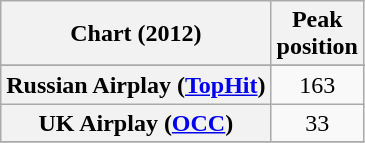<table class="wikitable sortable plainrowheaders" style="text-align:center;">
<tr>
<th scope="col">Chart (2012)</th>
<th scope="col">Peak<br>position</th>
</tr>
<tr>
</tr>
<tr>
<th scope="row">Russian Airplay (<a href='#'>TopHit</a>)</th>
<td>163</td>
</tr>
<tr>
<th scope="row">UK Airplay (<a href='#'>OCC</a>)</th>
<td>33</td>
</tr>
<tr>
</tr>
</table>
